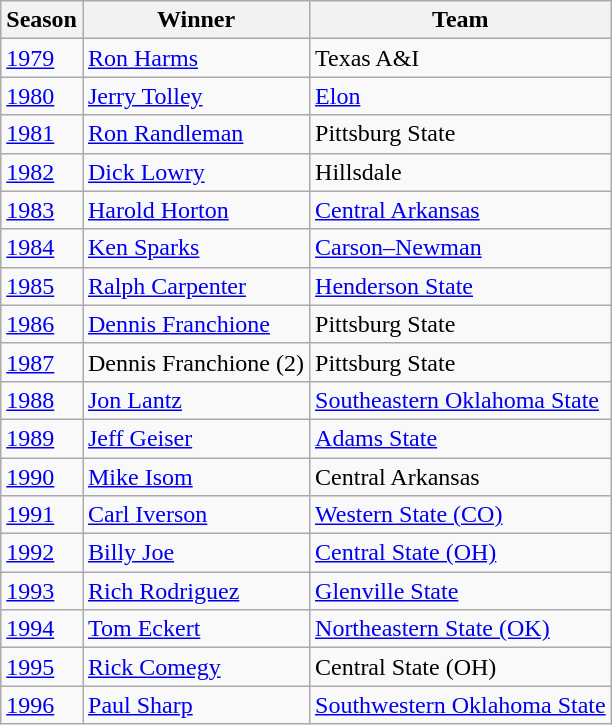<table class="wikitable">
<tr>
<th>Season</th>
<th>Winner</th>
<th>Team</th>
</tr>
<tr>
<td><a href='#'>1979</a></td>
<td><a href='#'>Ron Harms</a></td>
<td>Texas A&I</td>
</tr>
<tr>
<td><a href='#'>1980</a></td>
<td><a href='#'>Jerry Tolley</a></td>
<td><a href='#'>Elon</a></td>
</tr>
<tr>
<td><a href='#'>1981</a></td>
<td><a href='#'>Ron Randleman</a></td>
<td>Pittsburg State</td>
</tr>
<tr>
<td><a href='#'>1982</a></td>
<td><a href='#'>Dick Lowry</a></td>
<td>Hillsdale</td>
</tr>
<tr>
<td><a href='#'>1983</a></td>
<td><a href='#'>Harold Horton</a></td>
<td><a href='#'>Central Arkansas</a></td>
</tr>
<tr>
<td><a href='#'>1984</a></td>
<td><a href='#'>Ken Sparks</a></td>
<td><a href='#'>Carson–Newman</a></td>
</tr>
<tr>
<td><a href='#'>1985</a></td>
<td><a href='#'>Ralph Carpenter</a></td>
<td><a href='#'>Henderson State</a></td>
</tr>
<tr>
<td><a href='#'>1986</a></td>
<td><a href='#'>Dennis Franchione</a></td>
<td>Pittsburg State</td>
</tr>
<tr>
<td><a href='#'>1987</a></td>
<td>Dennis Franchione (2)</td>
<td>Pittsburg State</td>
</tr>
<tr>
<td><a href='#'>1988</a></td>
<td><a href='#'>Jon Lantz</a></td>
<td><a href='#'>Southeastern Oklahoma State</a></td>
</tr>
<tr>
<td><a href='#'>1989</a></td>
<td><a href='#'>Jeff Geiser</a></td>
<td><a href='#'>Adams State</a></td>
</tr>
<tr>
<td><a href='#'>1990</a></td>
<td><a href='#'>Mike Isom</a></td>
<td>Central Arkansas</td>
</tr>
<tr>
<td><a href='#'>1991</a></td>
<td><a href='#'>Carl Iverson</a></td>
<td><a href='#'>Western State (CO)</a></td>
</tr>
<tr>
<td><a href='#'>1992</a></td>
<td><a href='#'>Billy Joe</a></td>
<td><a href='#'>Central State (OH)</a></td>
</tr>
<tr>
<td><a href='#'>1993</a></td>
<td><a href='#'>Rich Rodriguez</a></td>
<td><a href='#'>Glenville State</a></td>
</tr>
<tr>
<td><a href='#'>1994</a></td>
<td><a href='#'>Tom Eckert</a></td>
<td><a href='#'>Northeastern State (OK)</a></td>
</tr>
<tr>
<td><a href='#'>1995</a></td>
<td><a href='#'>Rick Comegy</a></td>
<td>Central State (OH)</td>
</tr>
<tr>
<td><a href='#'>1996</a></td>
<td><a href='#'>Paul Sharp</a></td>
<td><a href='#'>Southwestern Oklahoma State</a></td>
</tr>
</table>
